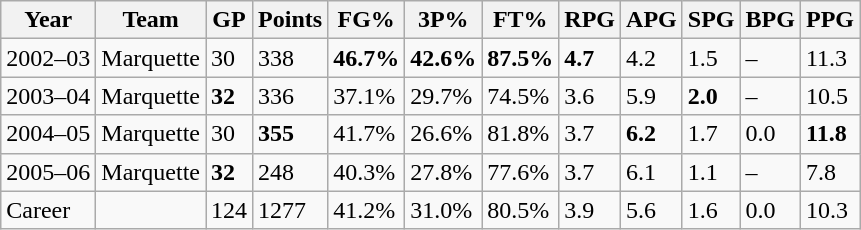<table class="wikitable">
<tr>
<th>Year</th>
<th>Team</th>
<th>GP</th>
<th>Points</th>
<th>FG%</th>
<th>3P%</th>
<th>FT%</th>
<th>RPG</th>
<th>APG</th>
<th>SPG</th>
<th>BPG</th>
<th>PPG</th>
</tr>
<tr>
<td>2002–03</td>
<td>Marquette</td>
<td>30</td>
<td>338</td>
<td><strong>46.7%</strong></td>
<td><strong>42.6%</strong></td>
<td><strong>87.5%</strong></td>
<td><strong>4.7</strong></td>
<td>4.2</td>
<td>1.5</td>
<td>–</td>
<td>11.3</td>
</tr>
<tr>
<td>2003–04</td>
<td>Marquette</td>
<td><strong>32</strong></td>
<td>336</td>
<td>37.1%</td>
<td>29.7%</td>
<td>74.5%</td>
<td>3.6</td>
<td>5.9</td>
<td><strong>2.0</strong></td>
<td>–</td>
<td>10.5</td>
</tr>
<tr>
<td>2004–05</td>
<td>Marquette</td>
<td>30</td>
<td><strong>355</strong></td>
<td>41.7%</td>
<td>26.6%</td>
<td>81.8%</td>
<td>3.7</td>
<td><strong>6.2</strong></td>
<td>1.7</td>
<td>0.0</td>
<td><strong>11.8</strong></td>
</tr>
<tr>
<td>2005–06</td>
<td>Marquette</td>
<td><strong>32</strong></td>
<td>248</td>
<td>40.3%</td>
<td>27.8%</td>
<td>77.6%</td>
<td>3.7</td>
<td>6.1</td>
<td>1.1</td>
<td>–</td>
<td>7.8</td>
</tr>
<tr>
<td>Career</td>
<td></td>
<td>124</td>
<td>1277</td>
<td>41.2%</td>
<td>31.0%</td>
<td>80.5%</td>
<td>3.9</td>
<td>5.6</td>
<td>1.6</td>
<td>0.0</td>
<td>10.3</td>
</tr>
</table>
